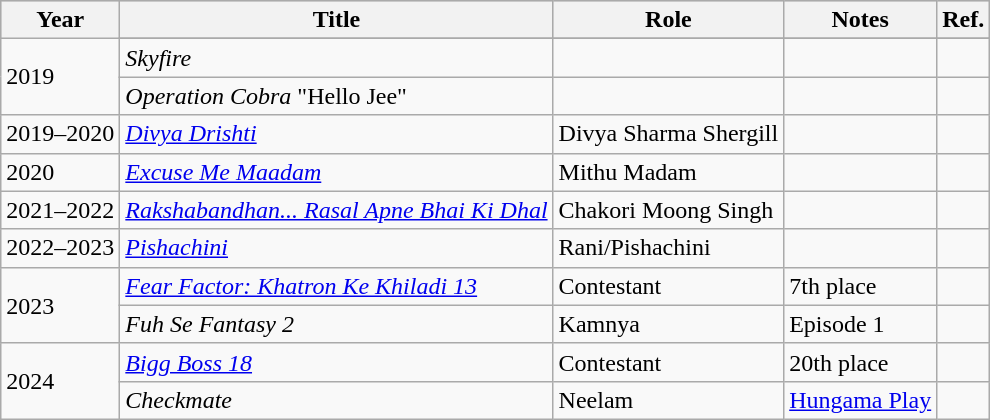<table class="wikitable sortable">
<tr style="background:#ccc; text-align:center;">
<th>Year</th>
<th>Title</th>
<th>Role</th>
<th>Notes</th>
<th>Ref.</th>
</tr>
<tr>
<td rowspan="3">2019</td>
</tr>
<tr>
<td><em>Skyfire</em></td>
<td></td>
<td></td>
<td></td>
</tr>
<tr>
<td><em>Operation Cobra</em> "Hello Jee"</td>
<td></td>
<td></td>
<td></td>
</tr>
<tr>
<td>2019–2020</td>
<td><em><a href='#'>Divya Drishti</a></em></td>
<td>Divya Sharma Shergill</td>
<td></td>
<td></td>
</tr>
<tr>
<td>2020</td>
<td><em><a href='#'>Excuse Me Maadam</a></em></td>
<td>Mithu Madam</td>
<td></td>
<td></td>
</tr>
<tr>
<td>2021–2022</td>
<td><em><a href='#'>Rakshabandhan... Rasal Apne Bhai Ki Dhal</a></em></td>
<td>Chakori Moong Singh</td>
<td></td>
<td></td>
</tr>
<tr>
<td>2022–2023</td>
<td><em><a href='#'>Pishachini</a></em></td>
<td>Rani/Pishachini</td>
<td></td>
<td></td>
</tr>
<tr>
<td rowspan="2">2023</td>
<td><em><a href='#'>Fear Factor: Khatron Ke Khiladi 13</a></em></td>
<td>Contestant</td>
<td>7th place</td>
<td></td>
</tr>
<tr>
<td><em>Fuh Se Fantasy 2</em></td>
<td>Kamnya</td>
<td>Episode 1</td>
<td></td>
</tr>
<tr>
<td rowspan="2">2024</td>
<td><em><a href='#'>Bigg Boss 18</a></em></td>
<td>Contestant</td>
<td>20th place</td>
<td></td>
</tr>
<tr>
<td><em>Checkmate</em></td>
<td>Neelam</td>
<td><a href='#'>Hungama Play</a></td>
<td></td>
</tr>
</table>
